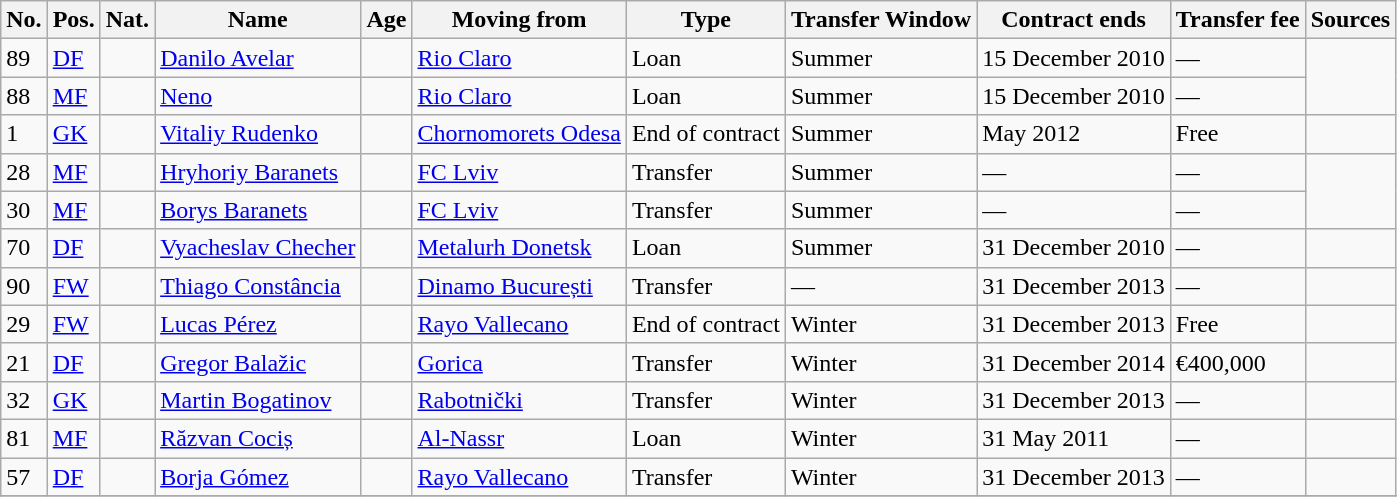<table class="wikitable">
<tr>
<th>No.</th>
<th>Pos.</th>
<th>Nat.</th>
<th>Name</th>
<th>Age</th>
<th>Moving from</th>
<th>Type</th>
<th>Transfer Window</th>
<th>Contract ends</th>
<th>Transfer fee</th>
<th>Sources</th>
</tr>
<tr>
<td>89</td>
<td><a href='#'>DF</a></td>
<td></td>
<td><a href='#'>Danilo Avelar</a></td>
<td></td>
<td> <a href='#'>Rio Claro</a></td>
<td>Loan</td>
<td>Summer</td>
<td>15 December 2010</td>
<td>—</td>
<td rowspan="2"></td>
</tr>
<tr>
<td>88</td>
<td><a href='#'>MF</a></td>
<td></td>
<td><a href='#'>Neno</a></td>
<td></td>
<td> <a href='#'>Rio Claro</a></td>
<td>Loan</td>
<td>Summer</td>
<td>15 December 2010</td>
<td>—</td>
</tr>
<tr>
<td>1</td>
<td><a href='#'>GK</a></td>
<td></td>
<td><a href='#'>Vitaliy Rudenko</a></td>
<td></td>
<td><a href='#'>Chornomorets Odesa</a></td>
<td>End of contract</td>
<td>Summer</td>
<td>May 2012</td>
<td>Free</td>
<td></td>
</tr>
<tr>
<td>28</td>
<td><a href='#'>MF</a></td>
<td></td>
<td><a href='#'>Hryhoriy Baranets</a></td>
<td></td>
<td><a href='#'>FC Lviv</a></td>
<td>Transfer</td>
<td>Summer</td>
<td>—</td>
<td>—</td>
<td rowspan="2"></td>
</tr>
<tr>
<td>30</td>
<td><a href='#'>MF</a></td>
<td></td>
<td><a href='#'>Borys Baranets</a></td>
<td></td>
<td><a href='#'>FC Lviv</a></td>
<td>Transfer</td>
<td>Summer</td>
<td>—</td>
<td>—</td>
</tr>
<tr>
<td>70</td>
<td><a href='#'>DF</a></td>
<td></td>
<td><a href='#'>Vyacheslav Checher</a></td>
<td></td>
<td><a href='#'>Metalurh Donetsk</a></td>
<td>Loan</td>
<td>Summer</td>
<td>31 December 2010</td>
<td>—</td>
<td></td>
</tr>
<tr>
<td>90</td>
<td><a href='#'>FW</a></td>
<td></td>
<td><a href='#'>Thiago Constância</a></td>
<td></td>
<td> <a href='#'>Dinamo București</a></td>
<td>Transfer</td>
<td>—</td>
<td>31 December 2013</td>
<td>—</td>
<td></td>
</tr>
<tr>
<td>29</td>
<td><a href='#'>FW</a></td>
<td></td>
<td><a href='#'>Lucas Pérez</a></td>
<td></td>
<td> <a href='#'>Rayo Vallecano</a></td>
<td>End of contract</td>
<td>Winter</td>
<td>31 December 2013</td>
<td>Free</td>
<td></td>
</tr>
<tr>
<td>21</td>
<td><a href='#'>DF</a></td>
<td></td>
<td><a href='#'>Gregor Balažic</a></td>
<td></td>
<td> <a href='#'>Gorica</a></td>
<td>Transfer</td>
<td>Winter</td>
<td>31 December 2014</td>
<td>€400,000</td>
<td></td>
</tr>
<tr>
<td>32</td>
<td><a href='#'>GK</a></td>
<td></td>
<td><a href='#'>Martin Bogatinov</a></td>
<td></td>
<td> <a href='#'>Rabotnički</a></td>
<td>Transfer</td>
<td>Winter</td>
<td>31 December 2013</td>
<td>—</td>
<td></td>
</tr>
<tr>
<td>81</td>
<td><a href='#'>MF</a></td>
<td></td>
<td><a href='#'>Răzvan Cociș</a></td>
<td></td>
<td> <a href='#'>Al-Nassr</a></td>
<td>Loan</td>
<td>Winter</td>
<td>31 May 2011</td>
<td>—</td>
<td></td>
</tr>
<tr>
<td>57</td>
<td><a href='#'>DF</a></td>
<td></td>
<td><a href='#'>Borja Gómez</a></td>
<td></td>
<td> <a href='#'>Rayo Vallecano</a></td>
<td>Transfer</td>
<td>Winter</td>
<td>31 December 2013</td>
<td>—</td>
<td></td>
</tr>
<tr>
</tr>
</table>
